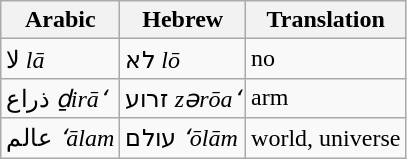<table class = "wikitable">
<tr>
<th>Arabic</th>
<th>Hebrew</th>
<th>Translation</th>
</tr>
<tr>
<td>لا <em>lā</em></td>
<td>לא <em>lō</em></td>
<td>no</td>
</tr>
<tr>
<td>ذراع <em>ḏirāʻ</em></td>
<td>זרוע <em>zərōaʻ</em></td>
<td>arm</td>
</tr>
<tr>
<td>عالم <em>ʻālam</em></td>
<td>עולם <em>ʻōlām</em></td>
<td>world, universe</td>
</tr>
</table>
